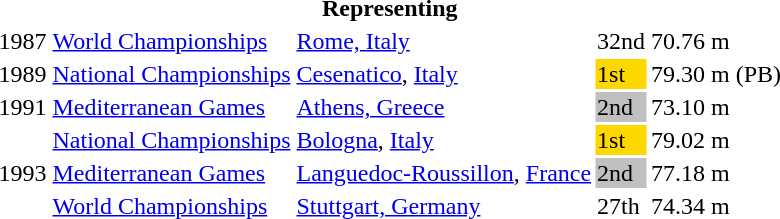<table>
<tr>
<th colspan="5">Representing </th>
</tr>
<tr>
<td>1987</td>
<td><a href='#'>World Championships</a></td>
<td><a href='#'>Rome, Italy</a></td>
<td>32nd</td>
<td>70.76 m</td>
</tr>
<tr>
<td>1989</td>
<td><a href='#'>National Championships</a></td>
<td><a href='#'>Cesenatico</a>, <a href='#'>Italy</a></td>
<td bgcolor="gold">1st</td>
<td>79.30 m (PB)</td>
</tr>
<tr>
<td>1991</td>
<td><a href='#'>Mediterranean Games</a></td>
<td><a href='#'>Athens, Greece</a></td>
<td bgcolor="silver">2nd</td>
<td>73.10 m</td>
</tr>
<tr>
<td rowspan=3>1993</td>
<td><a href='#'>National Championships</a></td>
<td><a href='#'>Bologna</a>, <a href='#'>Italy</a></td>
<td bgcolor="gold">1st</td>
<td>79.02 m</td>
</tr>
<tr>
<td><a href='#'>Mediterranean Games</a></td>
<td><a href='#'>Languedoc-Roussillon</a>, <a href='#'>France</a></td>
<td bgcolor="silver">2nd</td>
<td>77.18 m</td>
</tr>
<tr>
<td><a href='#'>World Championships</a></td>
<td><a href='#'>Stuttgart, Germany</a></td>
<td>27th</td>
<td>74.34 m</td>
</tr>
</table>
